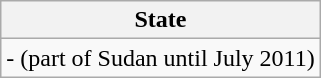<table class="wikitable">
<tr>
<th>State</th>
</tr>
<tr>
<td> - (part of Sudan until July 2011)</td>
</tr>
</table>
